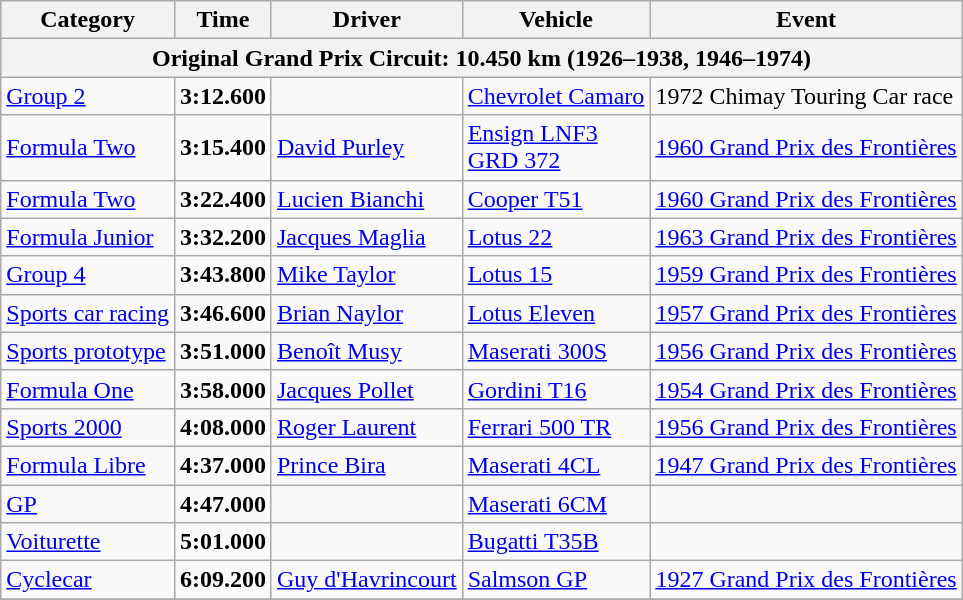<table class=wikitable>
<tr>
<th>Category</th>
<th>Time</th>
<th>Driver</th>
<th>Vehicle</th>
<th>Event</th>
</tr>
<tr>
<th colspan=5>Original Grand Prix Circuit: 10.450 km (1926–1938, 1946–1974)</th>
</tr>
<tr>
<td><a href='#'>Group 2</a></td>
<td><strong>3:12.600</strong></td>
<td></td>
<td><a href='#'>Chevrolet Camaro</a></td>
<td>1972 Chimay Touring Car race</td>
</tr>
<tr>
<td><a href='#'>Formula Two</a></td>
<td><strong>3:15.400</strong></td>
<td><a href='#'>David Purley</a><br></td>
<td><a href='#'>Ensign LNF3</a><br><a href='#'>GRD 372</a></td>
<td><a href='#'>1960 Grand Prix des Frontières</a></td>
</tr>
<tr>
<td><a href='#'>Formula Two</a></td>
<td><strong>3:22.400</strong></td>
<td><a href='#'>Lucien Bianchi</a></td>
<td><a href='#'>Cooper T51</a></td>
<td><a href='#'>1960 Grand Prix des Frontières</a></td>
</tr>
<tr>
<td><a href='#'>Formula Junior</a></td>
<td><strong>3:32.200</strong></td>
<td><a href='#'>Jacques Maglia</a></td>
<td><a href='#'>Lotus 22</a></td>
<td><a href='#'>1963 Grand Prix des Frontières</a></td>
</tr>
<tr>
<td><a href='#'>Group 4</a></td>
<td><strong>3:43.800</strong></td>
<td><a href='#'>Mike Taylor</a></td>
<td><a href='#'>Lotus 15</a></td>
<td><a href='#'>1959 Grand Prix des Frontières</a></td>
</tr>
<tr>
<td><a href='#'>Sports car racing</a></td>
<td><strong>3:46.600</strong></td>
<td><a href='#'>Brian Naylor</a></td>
<td><a href='#'>Lotus Eleven</a></td>
<td><a href='#'>1957 Grand Prix des Frontières</a></td>
</tr>
<tr>
<td><a href='#'>Sports prototype</a></td>
<td><strong>3:51.000</strong></td>
<td><a href='#'>Benoît Musy</a></td>
<td><a href='#'>Maserati 300S</a></td>
<td><a href='#'>1956 Grand Prix des Frontières</a></td>
</tr>
<tr>
<td><a href='#'>Formula One</a></td>
<td><strong>3:58.000</strong></td>
<td><a href='#'>Jacques Pollet</a></td>
<td><a href='#'>Gordini T16</a></td>
<td><a href='#'>1954 Grand Prix des Frontières</a></td>
</tr>
<tr>
<td><a href='#'>Sports 2000</a></td>
<td><strong>4:08.000</strong></td>
<td><a href='#'>Roger Laurent</a></td>
<td><a href='#'>Ferrari 500 TR</a></td>
<td><a href='#'>1956 Grand Prix des Frontières</a></td>
</tr>
<tr>
<td><a href='#'>Formula Libre</a></td>
<td><strong>4:37.000</strong></td>
<td><a href='#'>Prince Bira</a></td>
<td><a href='#'>Maserati 4CL</a></td>
<td><a href='#'>1947 Grand Prix des Frontières</a></td>
</tr>
<tr>
<td><a href='#'>GP</a></td>
<td><strong>4:47.000</strong></td>
<td></td>
<td><a href='#'>Maserati 6CM</a></td>
<td></td>
</tr>
<tr>
<td><a href='#'>Voiturette</a></td>
<td><strong>5:01.000</strong></td>
<td></td>
<td><a href='#'>Bugatti T35B</a></td>
<td></td>
</tr>
<tr>
<td><a href='#'>Cyclecar</a></td>
<td><strong>6:09.200</strong></td>
<td><a href='#'>Guy d'Havrincourt</a></td>
<td><a href='#'>Salmson GP</a></td>
<td><a href='#'>1927 Grand Prix des Frontières</a></td>
</tr>
<tr>
</tr>
</table>
